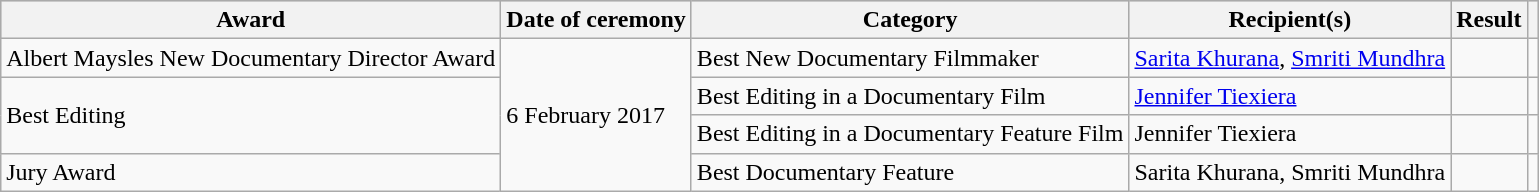<table class="wikitable plainrowheaders sortable">
<tr style="background:#ccc; text-align:center;">
<th scope="col">Award</th>
<th scope="col">Date of ceremony</th>
<th scope="col">Category</th>
<th scope="col">Recipient(s)</th>
<th scope="col">Result</th>
<th scope="col" class="unsortable"></th>
</tr>
<tr>
<td>Albert Maysles New Documentary Director Award</td>
<td rowspan="4">6 February 2017</td>
<td>Best New Documentary Filmmaker</td>
<td><a href='#'>Sarita Khurana</a>, <a href='#'>Smriti Mundhra</a></td>
<td></td>
<td align="center"></td>
</tr>
<tr>
<td rowspan="2">Best Editing</td>
<td>Best Editing in a Documentary Film</td>
<td><a href='#'>Jennifer Tiexiera</a></td>
<td></td>
<td align="center"></td>
</tr>
<tr>
<td>Best Editing in a Documentary Feature Film</td>
<td>Jennifer Tiexiera</td>
<td></td>
<td align="center"></td>
</tr>
<tr>
<td>Jury Award</td>
<td>Best Documentary Feature</td>
<td>Sarita Khurana, Smriti Mundhra</td>
<td></td>
<td align="center"></td>
</tr>
</table>
